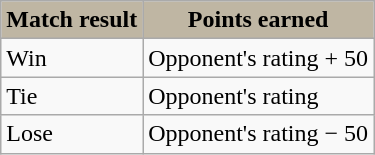<table class="wikitable">
<tr>
<th style="background: #BFB6A3;">Match result</th>
<th style="background: #BFB6A3;">Points earned</th>
</tr>
<tr>
<td>Win</td>
<td>Opponent's rating + 50</td>
</tr>
<tr>
<td>Tie</td>
<td>Opponent's rating</td>
</tr>
<tr>
<td>Lose</td>
<td>Opponent's rating − 50</td>
</tr>
</table>
